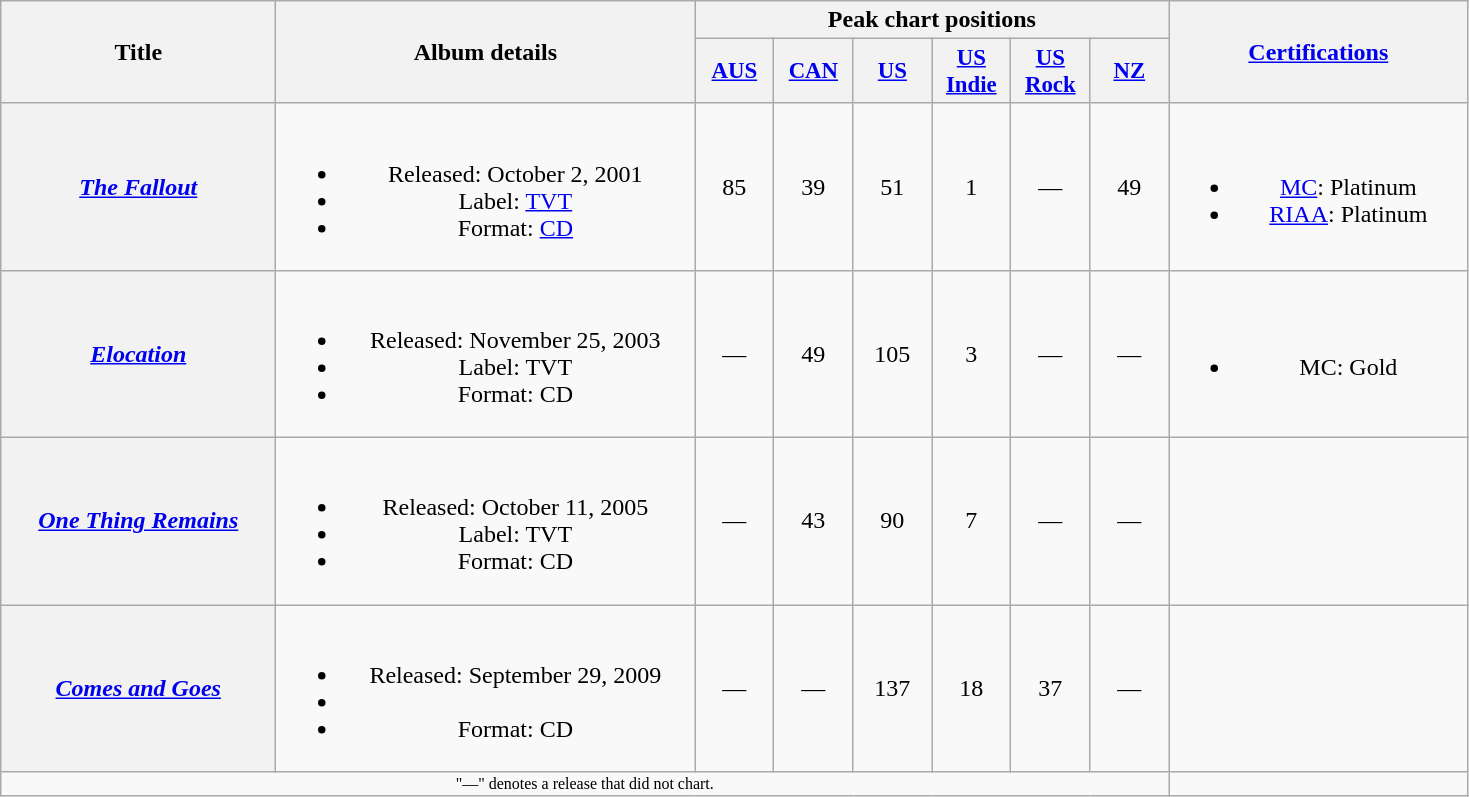<table class="wikitable plainrowheaders" style="text-align:center;">
<tr>
<th scope="col" rowspan="2" style="width:11em;">Title</th>
<th scope="col" rowspan="2" style="width:17em;">Album details</th>
<th scope="col" colspan="6">Peak chart positions</th>
<th scope="col" rowspan="2" style="width:12em;"><a href='#'>Certifications</a></th>
</tr>
<tr>
<th style="width:3em;font-size:95%;"><a href='#'>AUS</a><br></th>
<th style="width:3em;font-size:95%;"><a href='#'>CAN</a><br></th>
<th style="width:3em;font-size:95%;"><a href='#'>US</a><br></th>
<th style="width:3em;font-size:95%;"><a href='#'>US<br>Indie</a><br></th>
<th style="width:3em;font-size:95%;"><a href='#'>US<br>Rock</a><br></th>
<th style="width:3em;font-size:95%;"><a href='#'>NZ</a><br></th>
</tr>
<tr>
<th scope="row"><em><a href='#'>The Fallout</a></em></th>
<td><br><ul><li>Released: October 2, 2001</li><li>Label: <a href='#'>TVT</a></li><li>Format: <a href='#'>CD</a></li></ul></td>
<td>85</td>
<td>39</td>
<td>51</td>
<td>1</td>
<td>—</td>
<td>49</td>
<td><br><ul><li><a href='#'>MC</a>: Platinum</li><li><a href='#'>RIAA</a>: Platinum</li></ul></td>
</tr>
<tr>
<th scope="row"><em><a href='#'>Elocation</a></em></th>
<td><br><ul><li>Released: November 25, 2003</li><li>Label: TVT</li><li>Format: CD</li></ul></td>
<td>—</td>
<td>49</td>
<td>105</td>
<td>3</td>
<td>—</td>
<td>—</td>
<td><br><ul><li>MC: Gold</li></ul></td>
</tr>
<tr>
<th scope="row"><em><a href='#'>One Thing Remains</a></em></th>
<td><br><ul><li>Released: October 11, 2005</li><li>Label: TVT</li><li>Format: CD</li></ul></td>
<td>—</td>
<td>43</td>
<td>90</td>
<td>7</td>
<td>—</td>
<td>—</td>
<td></td>
</tr>
<tr>
<th scope="row"><em><a href='#'>Comes and Goes</a></em></th>
<td><br><ul><li>Released: September 29, 2009</li><li></li><li>Format: CD</li></ul></td>
<td>—</td>
<td>—</td>
<td>137</td>
<td>18</td>
<td>37</td>
<td>—</td>
<td></td>
</tr>
<tr>
<td align="center" colspan="8" style="font-size:8pt">"—" denotes a release that did not chart.</td>
</tr>
</table>
